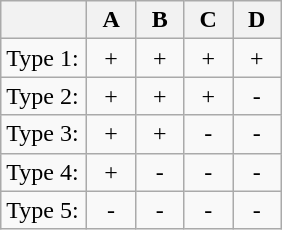<table class="wikitable">
<tr>
<th width="50"></th>
<th width="25">A</th>
<th width="25">B</th>
<th width="25">C</th>
<th width="25">D</th>
</tr>
<tr>
<td>Type 1:</td>
<td align='center'>+</td>
<td align='center'>+</td>
<td align='center'>+</td>
<td align='center'>+</td>
</tr>
<tr>
<td>Type 2:</td>
<td align='center'>+</td>
<td align='center'>+</td>
<td align='center'>+</td>
<td align='center'>-</td>
</tr>
<tr>
<td>Type 3:</td>
<td align='center'>+</td>
<td align='center'>+</td>
<td align='center'>-</td>
<td align='center'>-</td>
</tr>
<tr>
<td>Type 4:</td>
<td align='center'>+</td>
<td align='center'>-</td>
<td align='center'>-</td>
<td align='center'>-</td>
</tr>
<tr>
<td>Type 5:</td>
<td align='center'>-</td>
<td align='center'>-</td>
<td align='center'>-</td>
<td align='center'>-</td>
</tr>
</table>
